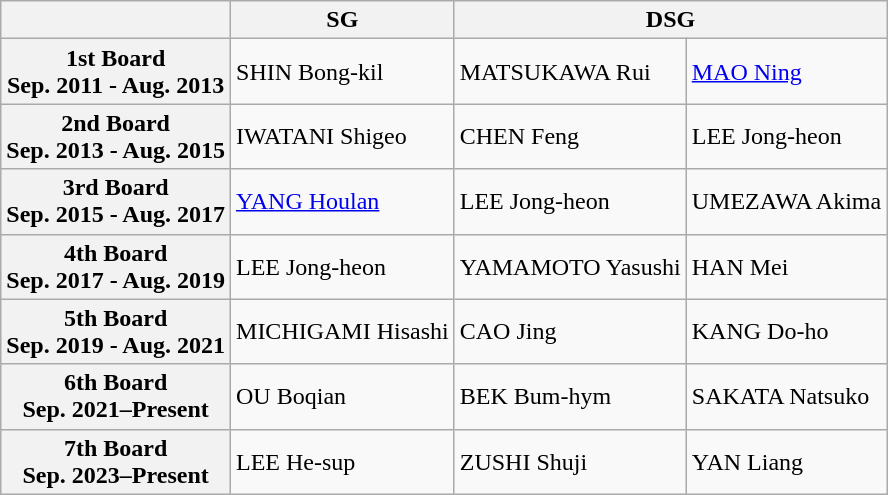<table class="wikitable">
<tr>
<th></th>
<th>SG</th>
<th colspan="2">DSG</th>
</tr>
<tr>
<th>1st Board<br>Sep. 2011 - Aug. 2013</th>
<td>SHIN Bong-kil</td>
<td>MATSUKAWA Rui </td>
<td><a href='#'>MAO Ning</a></td>
</tr>
<tr>
<th>2nd Board<br>Sep. 2013 - Aug. 2015</th>
<td>IWATANI Shigeo </td>
<td>CHEN Feng</td>
<td>LEE Jong-heon</td>
</tr>
<tr>
<th>3rd Board<br>Sep. 2015 - Aug. 2017</th>
<td><a href='#'>YANG Houlan</a></td>
<td>LEE Jong-heon</td>
<td>UMEZAWA Akima </td>
</tr>
<tr>
<th>4th Board<br>Sep. 2017 - Aug. 2019</th>
<td>LEE Jong-heon</td>
<td>YAMAMOTO Yasushi </td>
<td>HAN Mei</td>
</tr>
<tr>
<th>5th Board<br>Sep. 2019 - Aug. 2021</th>
<td>MICHIGAMI Hisashi </td>
<td>CAO Jing</td>
<td>KANG Do-ho</td>
</tr>
<tr>
<th>6th Board<br>Sep. 2021–Present</th>
<td>OU Boqian</td>
<td>BEK Bum-hym</td>
<td>SAKATA Natsuko</td>
</tr>
<tr>
<th>7th Board<br>Sep. 2023–Present</th>
<td>LEE He-sup</td>
<td>ZUSHI Shuji</td>
<td>YAN Liang</td>
</tr>
</table>
